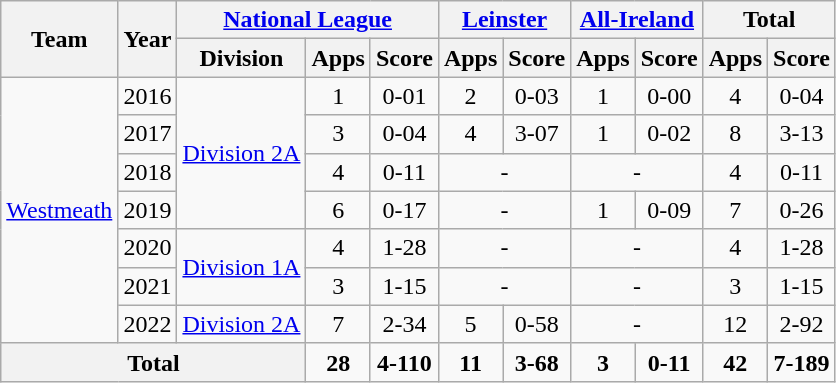<table class="wikitable" style="text-align:center">
<tr>
<th rowspan="2">Team</th>
<th rowspan="2">Year</th>
<th colspan="3"><a href='#'>National League</a></th>
<th colspan="2"><a href='#'>Leinster</a></th>
<th colspan="2"><a href='#'>All-Ireland</a></th>
<th colspan="2">Total</th>
</tr>
<tr>
<th>Division</th>
<th>Apps</th>
<th>Score</th>
<th>Apps</th>
<th>Score</th>
<th>Apps</th>
<th>Score</th>
<th>Apps</th>
<th>Score</th>
</tr>
<tr>
<td rowspan="7"><a href='#'>Westmeath</a></td>
<td>2016</td>
<td rowspan="4"><a href='#'>Division 2A</a></td>
<td>1</td>
<td>0-01</td>
<td>2</td>
<td>0-03</td>
<td>1</td>
<td>0-00</td>
<td>4</td>
<td>0-04</td>
</tr>
<tr>
<td>2017</td>
<td>3</td>
<td>0-04</td>
<td>4</td>
<td>3-07</td>
<td>1</td>
<td>0-02</td>
<td>8</td>
<td>3-13</td>
</tr>
<tr>
<td>2018</td>
<td>4</td>
<td>0-11</td>
<td colspan="2">-</td>
<td colspan="2">-</td>
<td>4</td>
<td>0-11</td>
</tr>
<tr>
<td>2019</td>
<td>6</td>
<td>0-17</td>
<td colspan="2">-</td>
<td>1</td>
<td>0-09</td>
<td>7</td>
<td>0-26</td>
</tr>
<tr>
<td>2020</td>
<td rowspan="2"><a href='#'>Division 1A</a></td>
<td>4</td>
<td>1-28</td>
<td colspan="2">-</td>
<td colspan="2">-</td>
<td>4</td>
<td>1-28</td>
</tr>
<tr>
<td>2021</td>
<td>3</td>
<td>1-15</td>
<td colspan="2">-</td>
<td colspan="2">-</td>
<td>3</td>
<td>1-15</td>
</tr>
<tr>
<td>2022</td>
<td><a href='#'>Division 2A</a></td>
<td>7</td>
<td>2-34</td>
<td>5</td>
<td>0-58</td>
<td colspan="2">-</td>
<td>12</td>
<td>2-92</td>
</tr>
<tr>
<th colspan="3">Total</th>
<td><strong>28</strong></td>
<td><strong>4-110</strong></td>
<td><strong>11</strong></td>
<td><strong>3-68</strong></td>
<td><strong>3</strong></td>
<td><strong>0-11</strong></td>
<td><strong>42</strong></td>
<td><strong>7-189</strong></td>
</tr>
</table>
